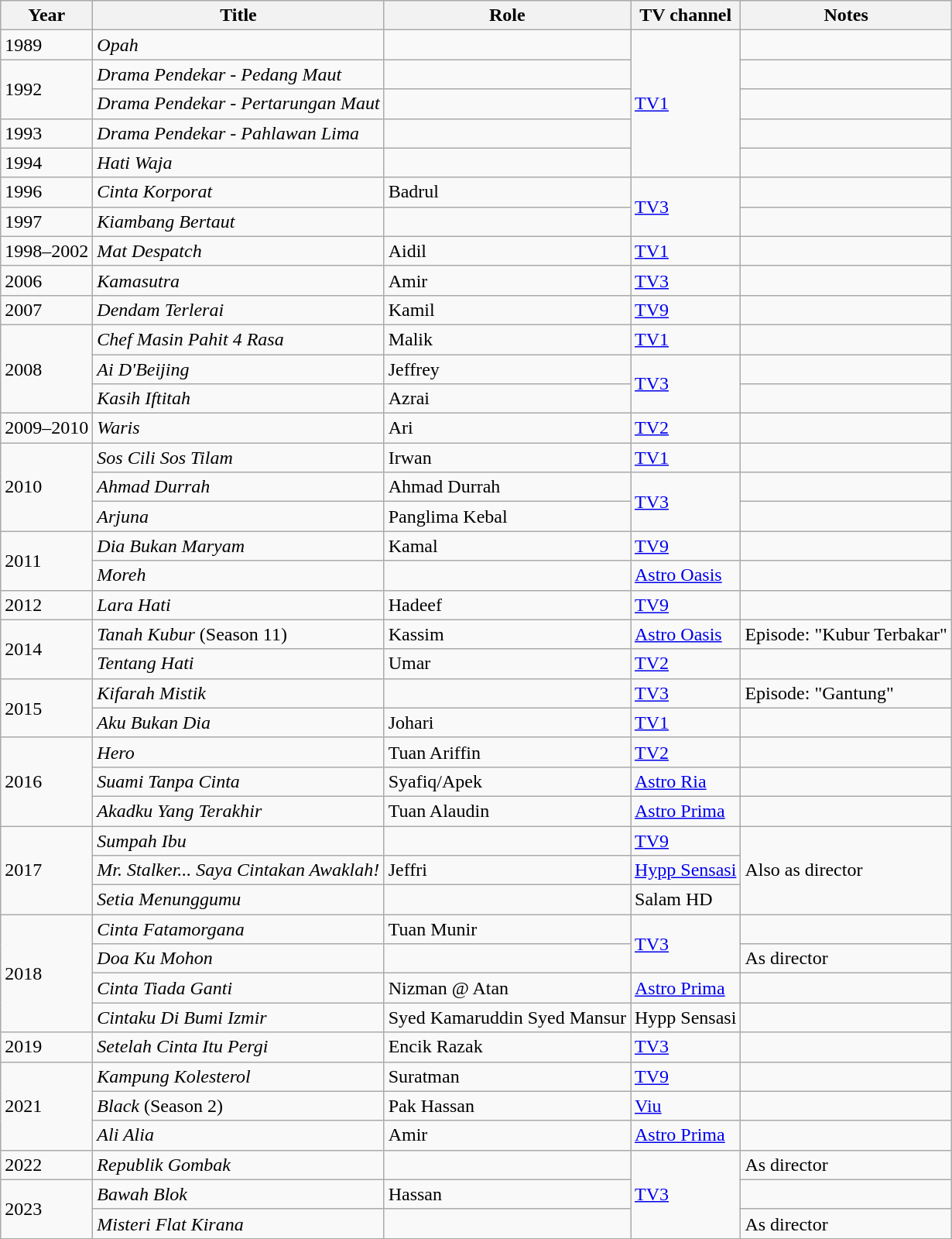<table class="wikitable">
<tr>
<th>Year</th>
<th>Title</th>
<th>Role</th>
<th>TV channel</th>
<th>Notes</th>
</tr>
<tr>
<td>1989</td>
<td><em>Opah</em></td>
<td></td>
<td rowspan="5"><a href='#'>TV1</a></td>
<td></td>
</tr>
<tr>
<td rowspan="2">1992</td>
<td><em>Drama Pendekar - Pedang Maut</em></td>
<td></td>
<td></td>
</tr>
<tr>
<td><em>Drama Pendekar - Pertarungan Maut</em></td>
<td></td>
<td></td>
</tr>
<tr>
<td>1993</td>
<td><em>Drama Pendekar - Pahlawan Lima</em></td>
<td></td>
<td></td>
</tr>
<tr>
<td>1994</td>
<td><em>Hati Waja</em></td>
<td></td>
<td></td>
</tr>
<tr>
<td>1996</td>
<td><em>Cinta Korporat</em></td>
<td>Badrul</td>
<td rowspan="2"><a href='#'>TV3</a></td>
<td></td>
</tr>
<tr>
<td>1997</td>
<td><em>Kiambang Bertaut</em></td>
<td></td>
<td></td>
</tr>
<tr>
<td>1998–2002</td>
<td><em>Mat Despatch</em></td>
<td>Aidil</td>
<td><a href='#'>TV1</a></td>
<td></td>
</tr>
<tr>
<td>2006</td>
<td><em>Kamasutra</em></td>
<td>Amir</td>
<td><a href='#'>TV3</a></td>
<td></td>
</tr>
<tr>
<td>2007</td>
<td><em>Dendam Terlerai</em></td>
<td>Kamil</td>
<td><a href='#'>TV9</a></td>
<td></td>
</tr>
<tr>
<td rowspan="3">2008</td>
<td><em>Chef Masin Pahit 4 Rasa</em></td>
<td>Malik</td>
<td><a href='#'>TV1</a></td>
<td></td>
</tr>
<tr>
<td><em>Ai D'Beijing</em></td>
<td>Jeffrey</td>
<td rowspan="2"><a href='#'>TV3</a></td>
<td></td>
</tr>
<tr>
<td><em>Kasih Iftitah</em></td>
<td>Azrai</td>
<td></td>
</tr>
<tr>
<td>2009–2010</td>
<td><em>Waris</em></td>
<td>Ari</td>
<td><a href='#'>TV2</a></td>
<td></td>
</tr>
<tr>
<td rowspan="3">2010</td>
<td><em>Sos Cili Sos Tilam</em></td>
<td>Irwan</td>
<td><a href='#'>TV1</a></td>
<td></td>
</tr>
<tr>
<td><em>Ahmad Durrah</em></td>
<td>Ahmad Durrah</td>
<td rowspan="2"><a href='#'>TV3</a></td>
<td></td>
</tr>
<tr>
<td><em>Arjuna</em></td>
<td>Panglima Kebal</td>
<td></td>
</tr>
<tr>
<td rowspan="2">2011</td>
<td><em>Dia Bukan Maryam</em></td>
<td>Kamal</td>
<td><a href='#'>TV9</a></td>
<td></td>
</tr>
<tr>
<td><em>Moreh</em></td>
<td></td>
<td><a href='#'>Astro Oasis</a></td>
<td></td>
</tr>
<tr>
<td>2012</td>
<td><em>Lara Hati</em></td>
<td>Hadeef</td>
<td><a href='#'>TV9</a></td>
<td></td>
</tr>
<tr>
<td rowspan="2">2014</td>
<td><em>Tanah Kubur</em> (Season 11)</td>
<td>Kassim</td>
<td><a href='#'>Astro Oasis</a></td>
<td>Episode: "Kubur Terbakar"</td>
</tr>
<tr>
<td><em>Tentang Hati</em></td>
<td>Umar</td>
<td><a href='#'>TV2</a></td>
<td></td>
</tr>
<tr>
<td rowspan="2">2015</td>
<td><em>Kifarah Mistik</em></td>
<td></td>
<td><a href='#'>TV3</a></td>
<td>Episode: "Gantung"</td>
</tr>
<tr>
<td><em>Aku Bukan Dia</em></td>
<td>Johari</td>
<td><a href='#'>TV1</a></td>
<td></td>
</tr>
<tr>
<td rowspan="3">2016</td>
<td><em>Hero</em></td>
<td>Tuan Ariffin</td>
<td><a href='#'>TV2</a></td>
<td></td>
</tr>
<tr>
<td><em>Suami Tanpa Cinta</em></td>
<td>Syafiq/Apek</td>
<td><a href='#'>Astro Ria</a></td>
<td></td>
</tr>
<tr>
<td><em>Akadku Yang Terakhir</em></td>
<td>Tuan Alaudin</td>
<td><a href='#'>Astro Prima</a></td>
<td></td>
</tr>
<tr>
<td rowspan="3">2017</td>
<td><em>Sumpah Ibu</em></td>
<td></td>
<td><a href='#'>TV9</a></td>
<td rowspan="3">Also as director</td>
</tr>
<tr>
<td><em>Mr. Stalker... Saya Cintakan Awaklah!</em></td>
<td>Jeffri</td>
<td><a href='#'>Hypp Sensasi</a></td>
</tr>
<tr>
<td><em>Setia Menunggumu</em></td>
<td></td>
<td>Salam HD</td>
</tr>
<tr>
<td rowspan="4">2018</td>
<td><em>Cinta Fatamorgana</em></td>
<td>Tuan Munir</td>
<td rowspan="2"><a href='#'>TV3</a></td>
<td></td>
</tr>
<tr>
<td><em>Doa Ku Mohon</em></td>
<td></td>
<td>As director</td>
</tr>
<tr>
<td><em>Cinta Tiada Ganti</em></td>
<td>Nizman @ Atan</td>
<td><a href='#'>Astro Prima</a></td>
<td></td>
</tr>
<tr>
<td><em>Cintaku Di Bumi Izmir</em></td>
<td>Syed Kamaruddin Syed Mansur</td>
<td>Hypp Sensasi</td>
<td></td>
</tr>
<tr>
<td>2019</td>
<td><em>Setelah Cinta Itu Pergi</em></td>
<td>Encik Razak</td>
<td><a href='#'>TV3</a></td>
<td></td>
</tr>
<tr>
<td rowspan="3">2021</td>
<td><em>Kampung Kolesterol</em></td>
<td>Suratman</td>
<td><a href='#'>TV9</a></td>
<td></td>
</tr>
<tr>
<td><em>Black</em> (Season 2)</td>
<td>Pak Hassan</td>
<td><a href='#'>Viu</a></td>
<td></td>
</tr>
<tr>
<td><em>Ali Alia</em></td>
<td>Amir</td>
<td><a href='#'>Astro Prima</a></td>
<td></td>
</tr>
<tr>
<td>2022</td>
<td><em>Republik Gombak</em></td>
<td></td>
<td rowspan="3"><a href='#'>TV3</a></td>
<td>As director</td>
</tr>
<tr>
<td rowspan="2">2023</td>
<td><em>Bawah Blok</em></td>
<td>Hassan</td>
<td></td>
</tr>
<tr>
<td><em>Misteri Flat Kirana</em></td>
<td></td>
<td>As director</td>
</tr>
<tr>
</tr>
</table>
